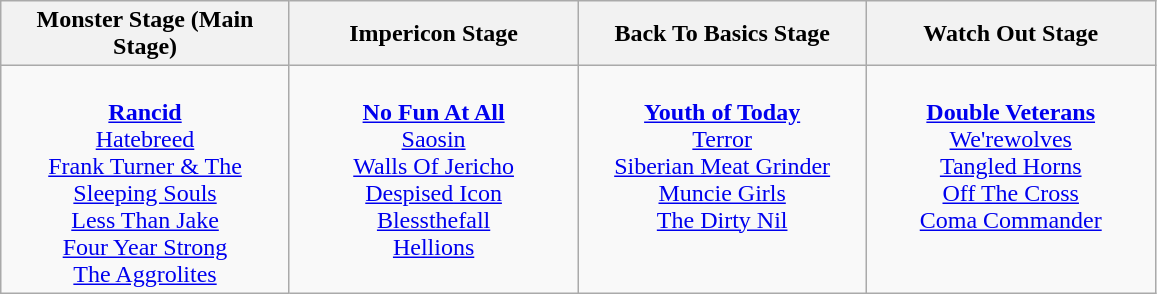<table class="wikitable">
<tr>
<th>Monster Stage (Main Stage)</th>
<th>Impericon Stage</th>
<th>Back To Basics Stage</th>
<th>Watch Out Stage</th>
</tr>
<tr>
<td style="text-align:center; vertical-align:top; width:185px;"><br><strong><a href='#'>Rancid</a></strong>
<br><a href='#'>Hatebreed</a>
<br><a href='#'>Frank Turner & The Sleeping Souls</a>
<br><a href='#'>Less Than Jake</a>
<br><a href='#'>Four Year Strong</a>
<br><a href='#'>The Aggrolites</a></td>
<td style="text-align:center; vertical-align:top; width:185px;"><br><strong><a href='#'>No Fun At All</a></strong>
<br><a href='#'>Saosin</a>
<br><a href='#'>Walls Of Jericho</a>
<br><a href='#'>Despised Icon</a>
<br><a href='#'>Blessthefall</a>
<br><a href='#'>Hellions</a></td>
<td style="text-align:center; vertical-align:top; width:185px;"><br><strong><a href='#'>Youth of Today</a></strong>
<br><a href='#'>Terror</a>
<br><a href='#'>Siberian Meat Grinder</a>
<br><a href='#'>Muncie Girls</a>
<br><a href='#'>The Dirty Nil</a></td>
<td style="text-align:center; vertical-align:top; width:185px;"><br><strong><a href='#'>Double Veterans</a></strong>
<br><a href='#'>We'rewolves</a>
<br><a href='#'>Tangled Horns</a>
<br><a href='#'>Off The Cross</a>
<br><a href='#'>Coma Commander</a></td>
</tr>
</table>
